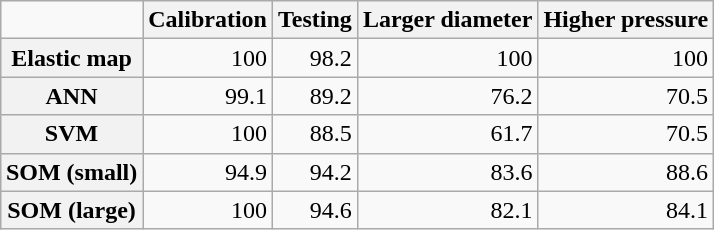<table class="wikitable" style="margin-left: auto; margin-right: auto; border: none;">
<tr>
<td></td>
<th>Calibration</th>
<th>Testing</th>
<th>Larger diameter</th>
<th>Higher pressure</th>
</tr>
<tr style="text-align:right">
<th>Elastic map</th>
<td>100</td>
<td>98.2</td>
<td>100</td>
<td>100</td>
</tr>
<tr style="text-align:right">
<th>ANN</th>
<td>99.1</td>
<td>89.2</td>
<td>76.2</td>
<td>70.5</td>
</tr>
<tr style="text-align:right">
<th>SVM</th>
<td>100</td>
<td>88.5</td>
<td>61.7</td>
<td>70.5</td>
</tr>
<tr style="text-align:right">
<th>SOM (small)</th>
<td>94.9</td>
<td>94.2</td>
<td>83.6</td>
<td>88.6</td>
</tr>
<tr style="text-align:right">
<th>SOM (large)</th>
<td>100</td>
<td>94.6</td>
<td>82.1</td>
<td>84.1</td>
</tr>
</table>
